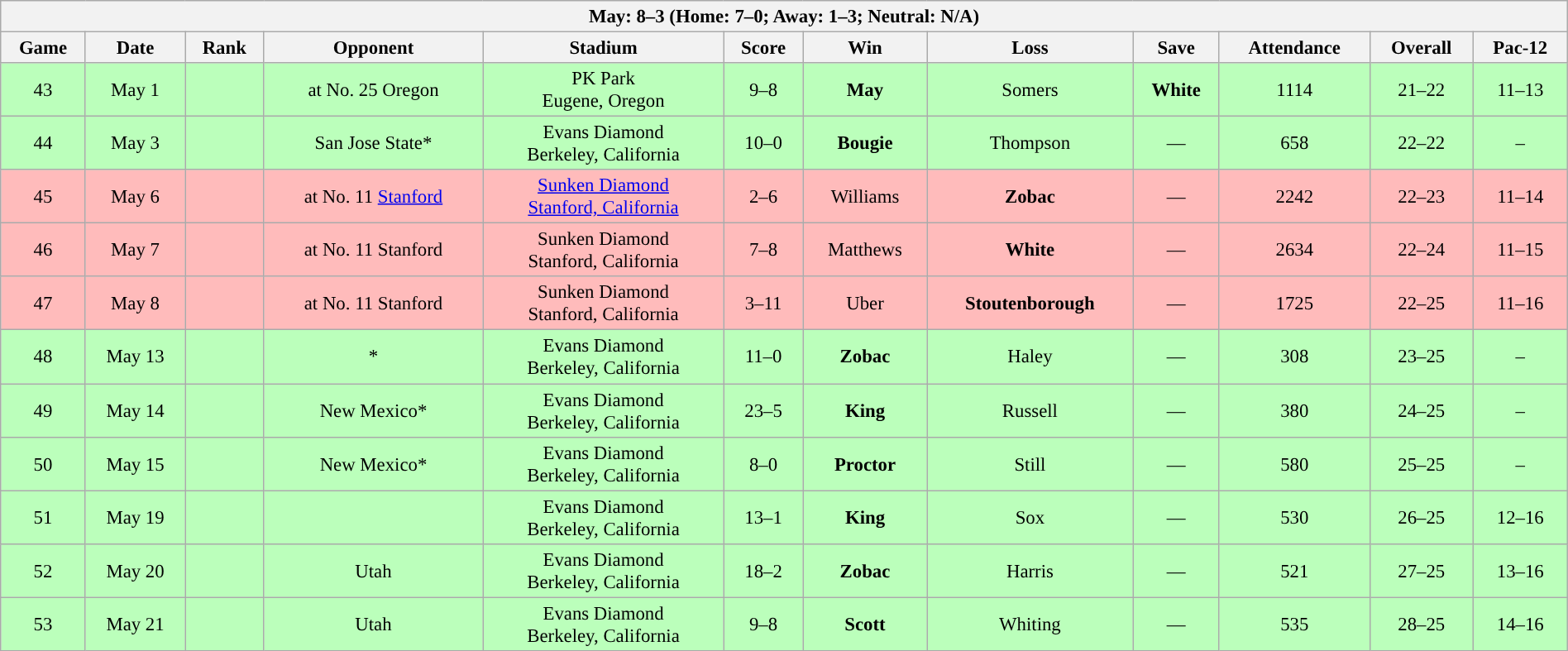<table class="wikitable collapsible collapsed" style="margin:auto; width:100%; text-align:center; font-size:95%">
<tr>
<th colspan=12>May: 8–3 (Home: 7–0; Away: 1–3; Neutral: N/A)</th>
</tr>
<tr>
<th>Game</th>
<th>Date</th>
<th>Rank</th>
<th>Opponent</th>
<th>Stadium</th>
<th>Score</th>
<th>Win</th>
<th>Loss</th>
<th>Save</th>
<th>Attendance</th>
<th>Overall</th>
<th>Pac-12</th>
</tr>
<tr style="background:#bfb;">
<td>43</td>
<td>May 1</td>
<td></td>
<td>at No. 25 Oregon</td>
<td>PK Park<br>Eugene, Oregon</td>
<td>9–8</td>
<td><strong>May</strong></td>
<td>Somers</td>
<td><strong>White</strong></td>
<td>1114</td>
<td>21–22</td>
<td>11–13</td>
</tr>
<tr style="background:#bfb;">
<td>44</td>
<td>May 3</td>
<td></td>
<td>San Jose State*</td>
<td>Evans Diamond<br>Berkeley, California</td>
<td>10–0</td>
<td><strong>Bougie</strong></td>
<td>Thompson</td>
<td>—</td>
<td>658</td>
<td>22–22</td>
<td>–</td>
</tr>
<tr style="background:#fbb;">
<td>45</td>
<td>May 6</td>
<td></td>
<td>at No. 11 <a href='#'>Stanford</a></td>
<td><a href='#'>Sunken Diamond</a><br><a href='#'>Stanford, California</a></td>
<td>2–6</td>
<td>Williams</td>
<td><strong>Zobac</strong></td>
<td>—</td>
<td>2242</td>
<td>22–23</td>
<td>11–14</td>
</tr>
<tr style="background:#fbb;">
<td>46</td>
<td>May 7</td>
<td></td>
<td>at No. 11 Stanford</td>
<td>Sunken Diamond<br>Stanford, California</td>
<td>7–8</td>
<td>Matthews</td>
<td><strong>White</strong></td>
<td>—</td>
<td>2634</td>
<td>22–24</td>
<td>11–15</td>
</tr>
<tr style="background:#fbb;">
<td>47</td>
<td>May 8</td>
<td></td>
<td>at No. 11 Stanford</td>
<td>Sunken Diamond<br>Stanford, California</td>
<td>3–11</td>
<td>Uber</td>
<td><strong>Stoutenborough</strong></td>
<td>—</td>
<td>1725</td>
<td>22–25</td>
<td>11–16</td>
</tr>
<tr style="background:#bfb;">
<td>48</td>
<td>May 13</td>
<td></td>
<td>*</td>
<td>Evans Diamond<br>Berkeley, California</td>
<td>11–0</td>
<td><strong>Zobac</strong></td>
<td>Haley</td>
<td>—</td>
<td>308</td>
<td>23–25</td>
<td>–</td>
</tr>
<tr style="background:#bfb;">
<td>49</td>
<td>May 14</td>
<td></td>
<td>New Mexico*</td>
<td>Evans Diamond<br>Berkeley, California</td>
<td>23–5</td>
<td><strong>King</strong></td>
<td>Russell</td>
<td>—</td>
<td>380</td>
<td>24–25</td>
<td>–</td>
</tr>
<tr style="background:#bfb;">
<td>50</td>
<td>May 15</td>
<td></td>
<td>New Mexico*</td>
<td>Evans Diamond<br>Berkeley, California</td>
<td>8–0</td>
<td><strong>Proctor</strong></td>
<td>Still</td>
<td>—</td>
<td>580</td>
<td>25–25</td>
<td>–</td>
</tr>
<tr style="background:#bfb;">
<td>51</td>
<td>May 19</td>
<td></td>
<td></td>
<td>Evans Diamond<br>Berkeley, California</td>
<td>13–1</td>
<td><strong>King</strong></td>
<td>Sox</td>
<td>—</td>
<td>530</td>
<td>26–25</td>
<td>12–16</td>
</tr>
<tr style="background:#bfb;">
<td>52</td>
<td>May 20</td>
<td></td>
<td>Utah</td>
<td>Evans Diamond<br>Berkeley, California</td>
<td>18–2</td>
<td><strong>Zobac</strong></td>
<td>Harris</td>
<td>—</td>
<td>521</td>
<td>27–25</td>
<td>13–16</td>
</tr>
<tr style="background:#bfb;">
<td>53</td>
<td>May 21</td>
<td></td>
<td>Utah</td>
<td>Evans Diamond<br>Berkeley, California</td>
<td>9–8</td>
<td><strong>Scott</strong></td>
<td>Whiting</td>
<td>—</td>
<td>535</td>
<td>28–25</td>
<td>14–16</td>
</tr>
</table>
